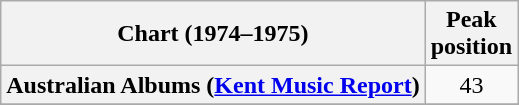<table class="wikitable sortable plainrowheaders">
<tr>
<th>Chart (1974–1975)</th>
<th>Peak<br>position</th>
</tr>
<tr>
<th scope="row">Australian Albums (<a href='#'>Kent Music Report</a>)</th>
<td style="text-align:center;">43</td>
</tr>
<tr>
</tr>
<tr>
</tr>
<tr>
</tr>
<tr>
</tr>
</table>
